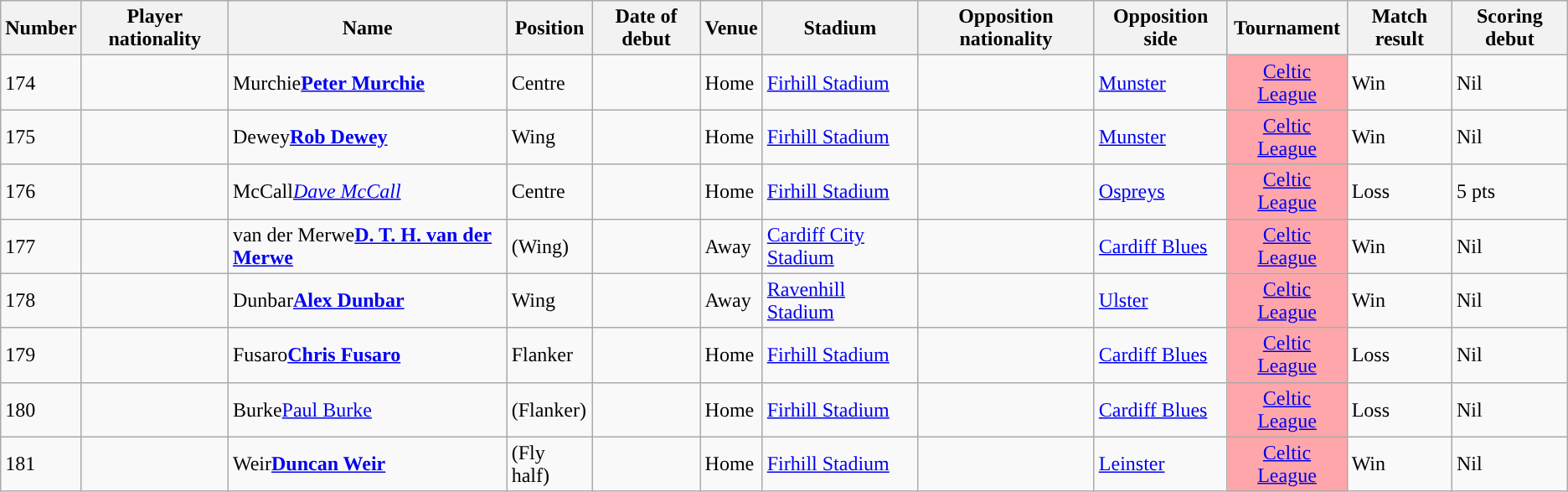<table class="sortable wikitable">
<tr>
<th data-sort-type="number">Number</th>
<th>Player nationality</th>
<th>Name</th>
<th>Position</th>
<th>Date of debut</th>
<th>Venue</th>
<th>Stadium</th>
<th>Opposition nationality</th>
<th>Opposition side</th>
<th>Tournament</th>
<th>Match result</th>
<th>Scoring debut</th>
</tr>
<tr>
<td>174</td>
<td style="text-align:center;"></td>
<td><span>Murchie</span><strong><a href='#'>Peter Murchie</a></strong></td>
<td>Centre</td>
<td></td>
<td>Home</td>
<td><a href='#'>Firhill Stadium</a></td>
<td style="text-align:center;"></td>
<td><a href='#'>Munster</a></td>
<td style="text-align:center; background:#FFA6AA;"><a href='#'>Celtic League</a></td>
<td>Win</td>
<td>Nil</td>
</tr>
<tr>
<td>175</td>
<td style="text-align:center;"></td>
<td><span>Dewey</span><strong><a href='#'>Rob Dewey</a></strong></td>
<td>Wing</td>
<td></td>
<td>Home</td>
<td><a href='#'>Firhill Stadium</a></td>
<td style="text-align:center;"></td>
<td><a href='#'>Munster</a></td>
<td style="text-align:center; background:#FFA6AA;"><a href='#'>Celtic League</a></td>
<td>Win</td>
<td>Nil</td>
</tr>
<tr>
<td>176</td>
<td style="text-align:center;"></td>
<td><span>McCall</span><em><a href='#'>Dave McCall</a></em></td>
<td>Centre</td>
<td></td>
<td>Home</td>
<td><a href='#'>Firhill Stadium</a></td>
<td style="text-align:center;"></td>
<td><a href='#'>Ospreys</a></td>
<td style="text-align:center; background:#FFA6AA;"><a href='#'>Celtic League</a></td>
<td>Loss</td>
<td>5 pts</td>
</tr>
<tr>
<td>177</td>
<td style="text-align:center;"></td>
<td><span>van der Merwe</span><strong><a href='#'>D. T. H. van der Merwe</a></strong></td>
<td>(Wing)</td>
<td></td>
<td>Away</td>
<td><a href='#'>Cardiff City Stadium</a></td>
<td style="text-align:center;"></td>
<td><a href='#'>Cardiff Blues</a></td>
<td style="text-align:center; background:#FFA6AA;"><a href='#'>Celtic League</a></td>
<td>Win</td>
<td>Nil</td>
</tr>
<tr>
<td>178</td>
<td style="text-align:center;"></td>
<td><span>Dunbar</span><strong><a href='#'>Alex Dunbar</a></strong></td>
<td>Wing</td>
<td></td>
<td>Away</td>
<td><a href='#'>Ravenhill Stadium</a></td>
<td style="text-align:center;"></td>
<td><a href='#'>Ulster</a></td>
<td style="text-align:center; background:#FFA6AA;"><a href='#'>Celtic League</a></td>
<td>Win</td>
<td>Nil</td>
</tr>
<tr>
<td>179</td>
<td style="text-align:center;"></td>
<td><span>Fusaro</span><strong><a href='#'>Chris Fusaro</a></strong></td>
<td>Flanker</td>
<td></td>
<td>Home</td>
<td><a href='#'>Firhill Stadium</a></td>
<td style="text-align:center;"></td>
<td><a href='#'>Cardiff Blues</a></td>
<td style="text-align:center; background:#FFA6AA;"><a href='#'>Celtic League</a></td>
<td>Loss</td>
<td>Nil</td>
</tr>
<tr>
<td>180</td>
<td style="text-align:center;"></td>
<td><span>Burke</span><a href='#'>Paul Burke</a></td>
<td>(Flanker)</td>
<td></td>
<td>Home</td>
<td><a href='#'>Firhill Stadium</a></td>
<td style="text-align:center;"></td>
<td><a href='#'>Cardiff Blues</a></td>
<td style="text-align:center; background:#FFA6AA;"><a href='#'>Celtic League</a></td>
<td>Loss</td>
<td>Nil</td>
</tr>
<tr>
<td>181</td>
<td style="text-align:center;"></td>
<td><span>Weir</span><strong><a href='#'>Duncan Weir</a></strong></td>
<td>(Fly half)</td>
<td></td>
<td>Home</td>
<td><a href='#'>Firhill Stadium</a></td>
<td style="text-align:center;"></td>
<td><a href='#'>Leinster</a></td>
<td style="text-align:center; background:#FFA6AA;"><a href='#'>Celtic League</a></td>
<td>Win</td>
<td>Nil</td>
</tr>
</table>
